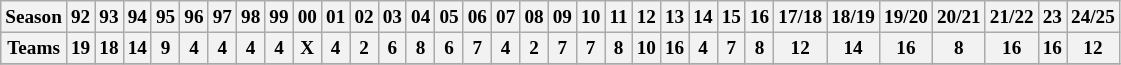<table border=1 bordercolor="#CCCCCC" class=wikitable style="font-size:80%;">
<tr align=LEFT valign=CENTER>
<th>Season</th>
<th>92</th>
<th>93</th>
<th>94</th>
<th>95</th>
<th>96</th>
<th>97</th>
<th>98</th>
<th>99</th>
<th>00</th>
<th>01</th>
<th>02</th>
<th>03</th>
<th>04</th>
<th>05</th>
<th>06</th>
<th>07</th>
<th>08</th>
<th>09</th>
<th>10</th>
<th>11</th>
<th>12</th>
<th>13</th>
<th>14</th>
<th>15</th>
<th>16</th>
<th>17/18</th>
<th>18/19</th>
<th>19/20</th>
<th>20/21</th>
<th>21/22</th>
<th>23</th>
<th>24/25</th>
</tr>
<tr align=CENTER>
<th><strong>Teams</strong></th>
<th><strong>19</strong></th>
<th><strong>18</strong></th>
<th><strong>14</strong></th>
<th><strong>9</strong></th>
<th><strong>4</strong></th>
<th><strong>4</strong></th>
<th><strong>4</strong></th>
<th><strong>4</strong></th>
<th><strong>X</strong></th>
<th><strong>4</strong></th>
<th><strong>2</strong></th>
<th><strong>6</strong></th>
<th><strong>8</strong></th>
<th><strong>6</strong></th>
<th><strong>7</strong></th>
<th><strong>4</strong></th>
<th><strong>2</strong></th>
<th><strong>7</strong></th>
<th><strong>7</strong></th>
<th><strong>8</strong></th>
<th><strong>10</strong></th>
<th><strong>16</strong></th>
<th><strong>4</strong></th>
<th><strong>7</strong></th>
<th><strong>8</strong></th>
<th><strong>12</strong></th>
<th><strong>14</strong></th>
<th><strong>16</strong></th>
<th><strong>8</strong></th>
<th><strong>16</strong></th>
<th><strong>16</strong></th>
<th><strong>12</strong></th>
</tr>
<tr>
</tr>
</table>
